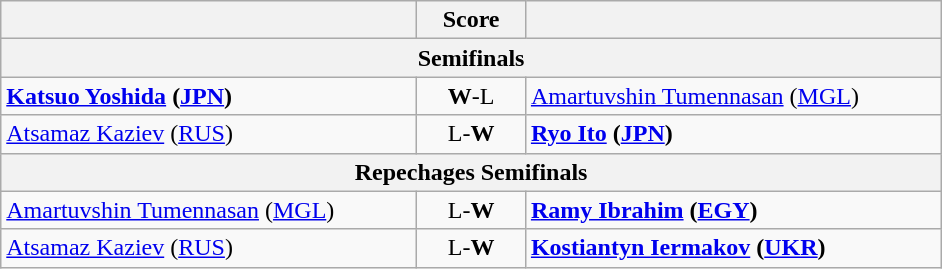<table class="wikitable" style="text-align: left; ">
<tr>
<th align="right" width="270"></th>
<th width="65">Score</th>
<th align="left" width="270"></th>
</tr>
<tr>
<th colspan=3>Semifinals</th>
</tr>
<tr>
<td><strong> <a href='#'>Katsuo Yoshida</a> (<a href='#'>JPN</a>)</strong></td>
<td align="center"><strong>W</strong>-L</td>
<td> <a href='#'>Amartuvshin Tumennasan</a> (<a href='#'>MGL</a>)</td>
</tr>
<tr>
<td> <a href='#'>Atsamaz Kaziev</a> (<a href='#'>RUS</a>)</td>
<td align="center">L-<strong>W</strong></td>
<td><strong> <a href='#'>Ryo Ito</a> (<a href='#'>JPN</a>)</strong></td>
</tr>
<tr>
<th colspan=3>Repechages Semifinals</th>
</tr>
<tr>
<td> <a href='#'>Amartuvshin Tumennasan</a> (<a href='#'>MGL</a>)</td>
<td align="center">L-<strong>W</strong></td>
<td><strong> <a href='#'>Ramy Ibrahim</a> (<a href='#'>EGY</a>)</strong></td>
</tr>
<tr>
<td> <a href='#'>Atsamaz Kaziev</a> (<a href='#'>RUS</a>)</td>
<td align="center">L-<strong>W</strong></td>
<td><strong> <a href='#'>Kostiantyn Iermakov</a> (<a href='#'>UKR</a>)</strong></td>
</tr>
</table>
